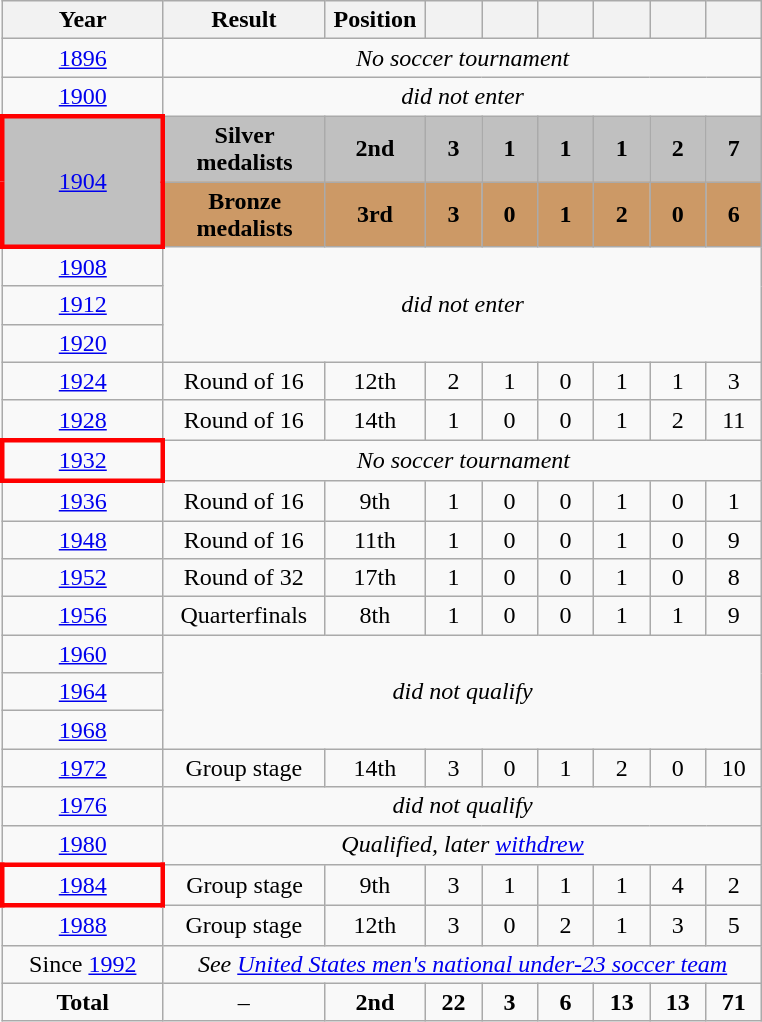<table class="wikitable" style="text-align: center;">
<tr>
<th style="width:100px;">Year</th>
<th style="width:100px;">Result</th>
<th style="width:60px;">Position</th>
<th style="width:30px;"></th>
<th style="width:30px;"></th>
<th style="width:30px;"></th>
<th style="width:30px;"></th>
<th style="width:30px;"></th>
<th style="width:30px;"></th>
</tr>
<tr>
<td> <a href='#'>1896</a></td>
<td colspan=8><em>No soccer tournament</em></td>
</tr>
<tr>
<td> <a href='#'>1900</a></td>
<td colspan=8><em>did not enter</em></td>
</tr>
<tr bgcolor=silver>
<td style="border: 3px solid red" rowspan=2> <a href='#'>1904</a></td>
<td><strong>Silver medalists</strong></td>
<td><strong>2nd</strong></td>
<td><strong>3</strong></td>
<td><strong>1</strong></td>
<td><strong>1</strong></td>
<td><strong>1</strong></td>
<td><strong>2</strong></td>
<td><strong>7</strong></td>
</tr>
<tr bgcolor=#c96>
<td><strong>Bronze medalists</strong></td>
<td><strong>3rd</strong></td>
<td><strong>3</strong></td>
<td><strong>0</strong></td>
<td><strong>1</strong></td>
<td><strong>2</strong></td>
<td><strong>0</strong></td>
<td><strong>6</strong></td>
</tr>
<tr>
<td> <a href='#'>1908</a></td>
<td rowspan=3 colspan=8><em>did not enter</em></td>
</tr>
<tr>
<td> <a href='#'>1912</a></td>
</tr>
<tr>
<td> <a href='#'>1920</a></td>
</tr>
<tr>
<td> <a href='#'>1924</a></td>
<td>Round of 16</td>
<td>12th</td>
<td>2</td>
<td>1</td>
<td>0</td>
<td>1</td>
<td>1</td>
<td>3</td>
</tr>
<tr>
<td> <a href='#'>1928</a></td>
<td>Round of 16</td>
<td>14th</td>
<td>1</td>
<td>0</td>
<td>0</td>
<td>1</td>
<td>2</td>
<td>11</td>
</tr>
<tr>
<td style="border: 3px solid red"> <a href='#'>1932</a></td>
<td colspan=8><em>No soccer tournament</em></td>
</tr>
<tr>
<td> <a href='#'>1936</a></td>
<td>Round of 16</td>
<td>9th</td>
<td>1</td>
<td>0</td>
<td>0</td>
<td>1</td>
<td>0</td>
<td>1</td>
</tr>
<tr>
<td> <a href='#'>1948</a></td>
<td>Round of 16</td>
<td>11th</td>
<td>1</td>
<td>0</td>
<td>0</td>
<td>1</td>
<td>0</td>
<td>9</td>
</tr>
<tr>
<td> <a href='#'>1952</a></td>
<td>Round of 32</td>
<td>17th</td>
<td>1</td>
<td>0</td>
<td>0</td>
<td>1</td>
<td>0</td>
<td>8</td>
</tr>
<tr>
<td> <a href='#'>1956</a></td>
<td>Quarterfinals</td>
<td>8th</td>
<td>1</td>
<td>0</td>
<td>0</td>
<td>1</td>
<td>1</td>
<td>9</td>
</tr>
<tr>
<td> <a href='#'>1960</a></td>
<td rowspan=3 colspan=8><em>did not qualify</em></td>
</tr>
<tr>
<td> <a href='#'>1964</a></td>
</tr>
<tr>
<td> <a href='#'>1968</a></td>
</tr>
<tr>
<td> <a href='#'>1972</a></td>
<td>Group stage</td>
<td>14th</td>
<td>3</td>
<td>0</td>
<td>1</td>
<td>2</td>
<td>0</td>
<td>10</td>
</tr>
<tr>
<td> <a href='#'>1976</a></td>
<td colspan=8><em>did not qualify</em></td>
</tr>
<tr>
<td> <a href='#'>1980</a></td>
<td colspan=8><em>Qualified, later <a href='#'>withdrew</a></em></td>
</tr>
<tr>
<td style="border: 3px solid red"> <a href='#'>1984</a></td>
<td>Group stage</td>
<td>9th</td>
<td>3</td>
<td>1</td>
<td>1</td>
<td>1</td>
<td>4</td>
<td>2</td>
</tr>
<tr>
<td> <a href='#'>1988</a></td>
<td>Group stage</td>
<td>12th</td>
<td>3</td>
<td>0</td>
<td>2</td>
<td>1</td>
<td>3</td>
<td>5</td>
</tr>
<tr>
<td>Since <a href='#'>1992</a></td>
<td colspan=9><em>See <a href='#'>United States men's national under-23 soccer team</a></em></td>
</tr>
<tr>
<td><strong>Total</strong></td>
<td>–</td>
<td><strong>2nd</strong></td>
<td><strong>22</strong></td>
<td><strong>3</strong></td>
<td><strong>6</strong></td>
<td><strong>13</strong></td>
<td><strong>13</strong></td>
<td><strong>71</strong></td>
</tr>
</table>
